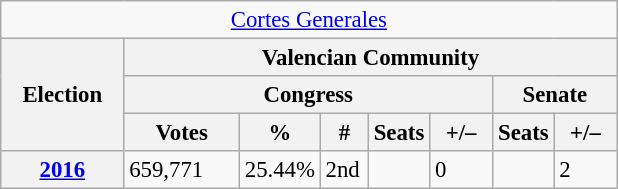<table class="wikitable" style="font-size:95%; text-align:left;">
<tr>
<td colspan="8" align="center"><a href='#'>Cortes Generales</a></td>
</tr>
<tr>
<th rowspan="3" width="75">Election</th>
<th colspan="7">Valencian Community</th>
</tr>
<tr>
<th colspan="5">Congress</th>
<th colspan="2">Senate</th>
</tr>
<tr>
<th width="70">Votes</th>
<th width="35">%</th>
<th width="25">#</th>
<th>Seats</th>
<th width="35">+/–</th>
<th>Seats</th>
<th width="35">+/–</th>
</tr>
<tr>
<th><a href='#'>2016</a></th>
<td>659,771</td>
<td>25.44%</td>
<td>2nd</td>
<td></td>
<td>0</td>
<td></td>
<td>2</td>
</tr>
</table>
